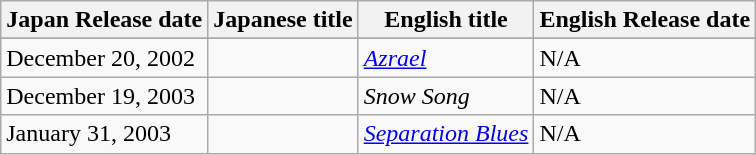<table class="wikitable">
<tr>
<th>Japan Release date</th>
<th>Japanese title</th>
<th>English title</th>
<th>English Release date</th>
</tr>
<tr>
</tr>
<tr>
<td>December 20, 2002</td>
<td></td>
<td><em><a href='#'>Azrael</a></em></td>
<td>N/A</td>
</tr>
<tr>
<td>December 19, 2003</td>
<td></td>
<td><em>Snow Song</em></td>
<td>N/A</td>
</tr>
<tr>
<td>January 31, 2003</td>
<td></td>
<td><em><a href='#'>Separation Blues</a></em></td>
<td>N/A</td>
</tr>
</table>
